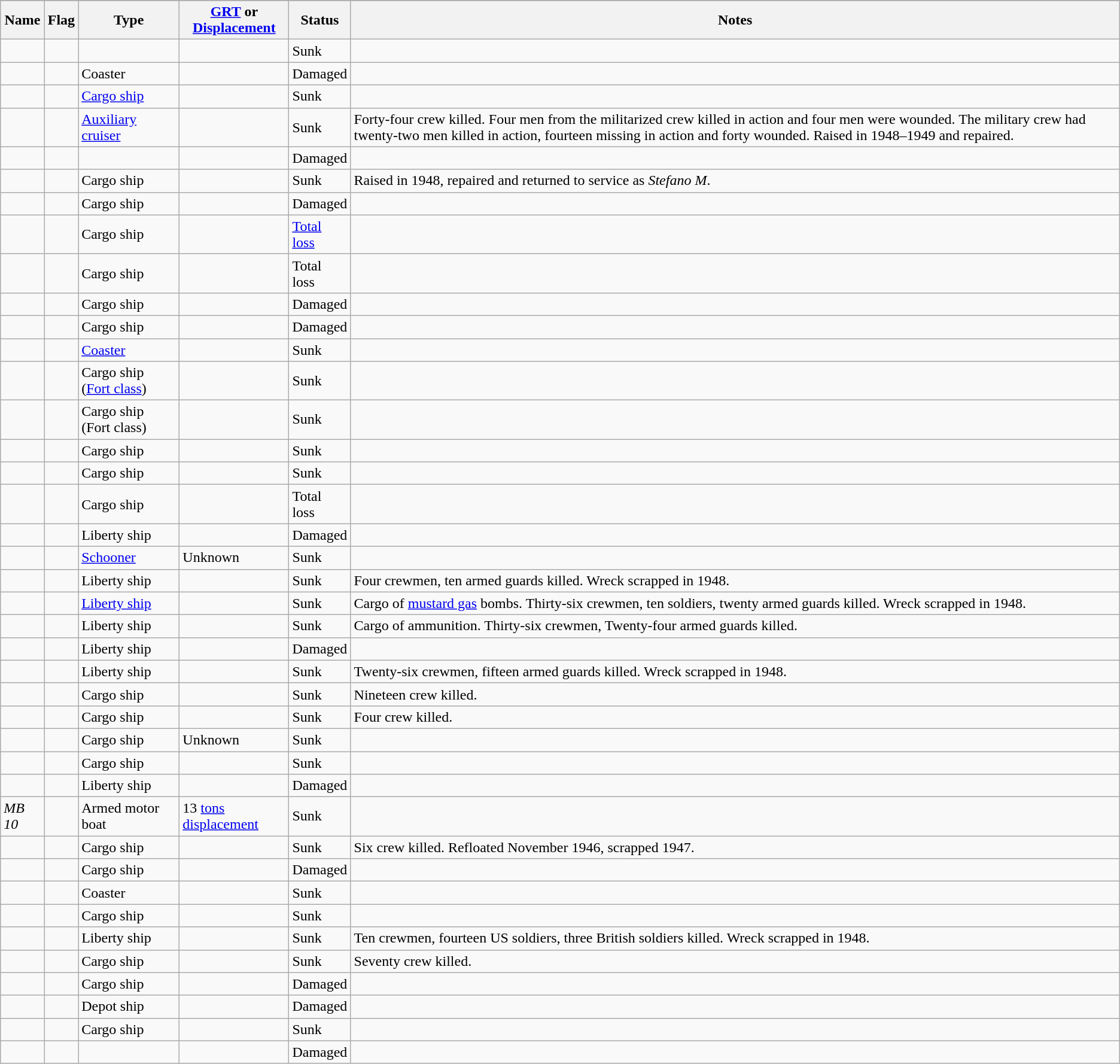<table class="wikitable sortable">
<tr>
</tr>
<tr>
<th>Name</th>
<th>Flag</th>
<th>Type</th>
<th style="white-space: nowrap;" data-sort-type="number"><a href='#'>GRT</a> or<br><a href='#'>Displacement</a></th>
<th>Status</th>
<th class="unsortable">Notes</th>
</tr>
<tr>
<td></td>
<td></td>
<td></td>
<td></td>
<td>Sunk</td>
<td></td>
</tr>
<tr>
<td></td>
<td></td>
<td>Coaster</td>
<td></td>
<td>Damaged</td>
<td></td>
</tr>
<tr>
<td></td>
<td></td>
<td><a href='#'>Cargo ship</a></td>
<td></td>
<td>Sunk</td>
<td></td>
</tr>
<tr>
<td></td>
<td></td>
<td><a href='#'>Auxiliary cruiser</a></td>
<td></td>
<td>Sunk</td>
<td>Forty-four crew killed. Four men from the militarized crew killed in action and four men were wounded. The military crew had twenty-two men killed in action, fourteen missing in action and forty wounded. Raised in 1948–1949 and repaired.</td>
</tr>
<tr>
<td data-sort-value="Bicester"></td>
<td></td>
<td style="white-space: nowrap;"></td>
<td></td>
<td>Damaged</td>
<td></td>
</tr>
<tr>
<td></td>
<td></td>
<td>Cargo ship</td>
<td></td>
<td>Sunk</td>
<td>Raised in 1948, repaired and returned to service as <em>Stefano M</em>.</td>
</tr>
<tr>
<td></td>
<td></td>
<td>Cargo ship</td>
<td></td>
<td>Damaged</td>
<td></td>
</tr>
<tr>
<td></td>
<td></td>
<td>Cargo ship</td>
<td></td>
<td><a href='#'>Total loss</a></td>
<td></td>
</tr>
<tr>
<td></td>
<td></td>
<td>Cargo ship</td>
<td></td>
<td>Total loss</td>
<td></td>
</tr>
<tr>
<td></td>
<td></td>
<td>Cargo ship</td>
<td></td>
<td>Damaged</td>
<td></td>
</tr>
<tr>
<td></td>
<td></td>
<td>Cargo ship</td>
<td></td>
<td>Damaged</td>
<td></td>
</tr>
<tr>
<td></td>
<td></td>
<td><a href='#'>Coaster</a></td>
<td></td>
<td>Sunk</td>
<td></td>
</tr>
<tr>
<td></td>
<td></td>
<td>Cargo ship (<a href='#'>Fort class</a>)</td>
<td></td>
<td>Sunk</td>
<td></td>
</tr>
<tr>
<td></td>
<td></td>
<td>Cargo ship (Fort class)</td>
<td></td>
<td>Sunk</td>
<td></td>
</tr>
<tr>
<td></td>
<td></td>
<td>Cargo ship</td>
<td></td>
<td>Sunk</td>
<td></td>
</tr>
<tr>
<td></td>
<td></td>
<td>Cargo ship</td>
<td></td>
<td>Sunk</td>
<td></td>
</tr>
<tr>
<td></td>
<td></td>
<td>Cargo ship</td>
<td></td>
<td>Total loss</td>
<td></td>
</tr>
<tr>
<td></td>
<td></td>
<td>Liberty ship</td>
<td></td>
<td>Damaged</td>
<td></td>
</tr>
<tr>
<td></td>
<td></td>
<td><a href='#'>Schooner</a></td>
<td>Unknown</td>
<td>Sunk</td>
<td></td>
</tr>
<tr>
<td></td>
<td></td>
<td>Liberty ship</td>
<td></td>
<td>Sunk</td>
<td>Four crewmen, ten armed guards killed. Wreck scrapped in 1948.</td>
</tr>
<tr>
<td></td>
<td></td>
<td><a href='#'>Liberty ship</a></td>
<td></td>
<td>Sunk</td>
<td>Cargo of <a href='#'>mustard gas</a> bombs. Thirty-six crewmen, ten soldiers, twenty armed guards killed. Wreck scrapped in 1948.</td>
</tr>
<tr>
<td></td>
<td></td>
<td>Liberty ship</td>
<td></td>
<td>Sunk</td>
<td>Cargo of ammunition. Thirty-six crewmen, Twenty-four armed guards killed.</td>
</tr>
<tr>
<td style="white-space: nowrap;"></td>
<td></td>
<td>Liberty ship</td>
<td></td>
<td>Damaged</td>
<td></td>
</tr>
<tr>
<td></td>
<td></td>
<td>Liberty ship</td>
<td></td>
<td>Sunk</td>
<td>Twenty-six crewmen, fifteen armed guards killed. Wreck scrapped in 1948.</td>
</tr>
<tr>
<td></td>
<td></td>
<td>Cargo ship</td>
<td></td>
<td>Sunk</td>
<td>Nineteen crew killed.</td>
</tr>
<tr>
<td></td>
<td></td>
<td>Cargo ship</td>
<td></td>
<td>Sunk</td>
<td>Four crew killed.</td>
</tr>
<tr>
<td></td>
<td></td>
<td>Cargo ship</td>
<td>Unknown</td>
<td>Sunk</td>
<td></td>
</tr>
<tr>
<td></td>
<td></td>
<td>Cargo ship</td>
<td></td>
<td>Sunk</td>
<td></td>
</tr>
<tr>
<td></td>
<td></td>
<td>Liberty ship</td>
<td></td>
<td>Damaged</td>
<td></td>
</tr>
<tr>
<td><em>MB 10</em></td>
<td></td>
<td>Armed motor boat</td>
<td>13 <a href='#'>tons</a> <a href='#'>displacement</a></td>
<td>Sunk</td>
<td></td>
</tr>
<tr>
<td></td>
<td></td>
<td>Cargo ship</td>
<td></td>
<td>Sunk</td>
<td>Six crew killed. Refloated November 1946, scrapped 1947.</td>
</tr>
<tr>
<td></td>
<td></td>
<td>Cargo ship</td>
<td></td>
<td>Damaged</td>
<td></td>
</tr>
<tr>
<td></td>
<td></td>
<td>Coaster</td>
<td></td>
<td>Sunk</td>
<td></td>
</tr>
<tr>
<td></td>
<td></td>
<td>Cargo ship</td>
<td></td>
<td>Sunk</td>
<td></td>
</tr>
<tr>
<td style="white-space: nowrap;"></td>
<td></td>
<td>Liberty ship</td>
<td></td>
<td>Sunk</td>
<td>Ten crewmen, fourteen US soldiers, three British soldiers killed. Wreck scrapped in 1948.</td>
</tr>
<tr>
<td></td>
<td></td>
<td>Cargo ship</td>
<td></td>
<td>Sunk</td>
<td>Seventy crew killed.</td>
</tr>
<tr>
<td></td>
<td></td>
<td>Cargo ship</td>
<td></td>
<td>Damaged</td>
<td></td>
</tr>
<tr>
<td data-sort-value="Vienna"></td>
<td></td>
<td>Depot ship</td>
<td></td>
<td>Damaged</td>
<td></td>
</tr>
<tr>
<td></td>
<td></td>
<td>Cargo ship</td>
<td></td>
<td>Sunk</td>
<td></td>
</tr>
<tr>
<td data-sort-value="Zetland"></td>
<td></td>
<td style="white-space: nowrap;"></td>
<td></td>
<td>Damaged</td>
<td></td>
</tr>
</table>
